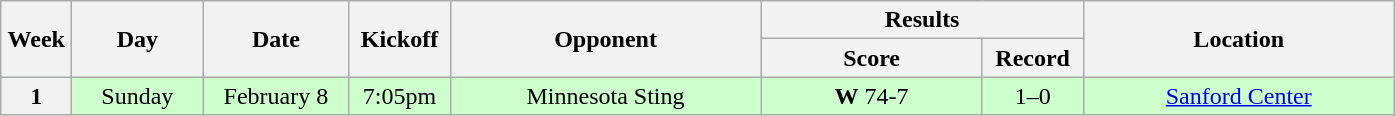<table class="wikitable">
<tr>
<th rowspan="2" width="40">Week</th>
<th rowspan="2" width="80">Day</th>
<th rowspan="2" width="90">Date</th>
<th rowspan="2" width="60">Kickoff</th>
<th rowspan="2" width="200">Opponent</th>
<th colspan="2" width="200">Results</th>
<th rowspan="2" width="200">Location</th>
</tr>
<tr>
<th width="140">Score</th>
<th width="60">Record</th>
</tr>
<tr align="center" bgcolor="#CCFFCC">
<th>1</th>
<td>Sunday</td>
<td>February 8</td>
<td>7:05pm</td>
<td>Minnesota Sting</td>
<td><strong>W</strong> 74-7</td>
<td>1–0</td>
<td><a href='#'>Sanford Center</a></td>
</tr>
</table>
